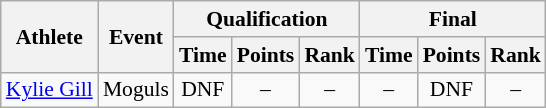<table class="wikitable" style="font-size:90%">
<tr>
<th rowspan="2">Athlete</th>
<th rowspan="2">Event</th>
<th colspan="3">Qualification</th>
<th colspan="3">Final</th>
</tr>
<tr>
<th>Time</th>
<th>Points</th>
<th>Rank</th>
<th>Time</th>
<th>Points</th>
<th>Rank</th>
</tr>
<tr>
<td><a href='#'>Kylie Gill</a></td>
<td>Moguls</td>
<td align="center">DNF</td>
<td align="center">–</td>
<td align="center">–</td>
<td align="center">–</td>
<td align="center">DNF</td>
<td align="center">–</td>
</tr>
</table>
